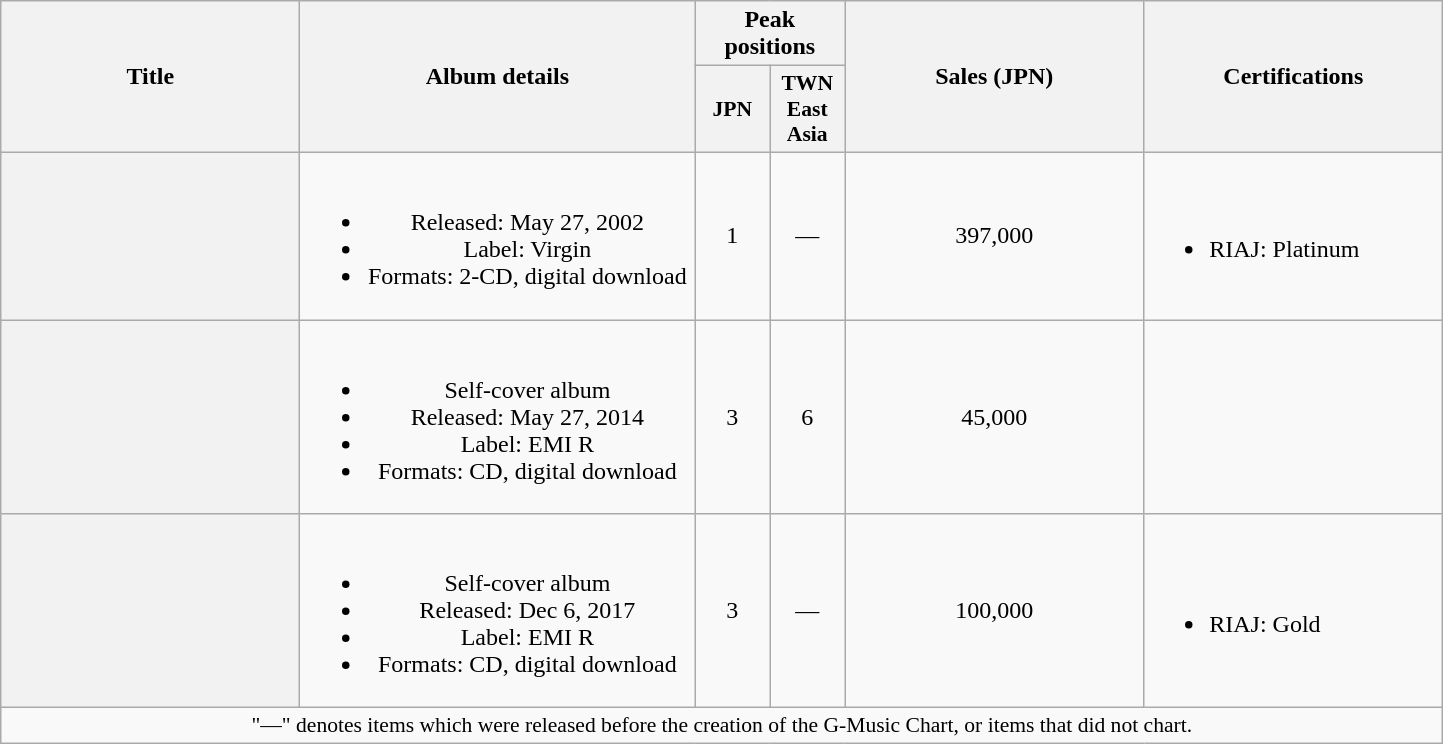<table class="wikitable plainrowheaders" style="text-align:center;">
<tr>
<th style="width:12em;" rowspan="2">Title</th>
<th style="width:16em;" rowspan="2">Album details</th>
<th colspan="2">Peak positions</th>
<th style="width:12em;" rowspan="2">Sales (JPN)</th>
<th style="width:12em;" rowspan="2">Certifications</th>
</tr>
<tr>
<th scope="col" style="width:3em;font-size:90%;">JPN<br></th>
<th scope="col" style="width:3em;font-size:90%;">TWN East Asia<br></th>
</tr>
<tr>
<th scope="row"></th>
<td><br><ul><li>Released: May 27, 2002 </li><li>Label: Virgin</li><li>Formats: 2-CD, digital download</li></ul></td>
<td>1</td>
<td>—</td>
<td>397,000</td>
<td align="left"><br><ul><li>RIAJ: Platinum</li></ul></td>
</tr>
<tr>
<th scope="row"></th>
<td><br><ul><li>Self-cover album</li><li>Released: May 27, 2014 </li><li>Label: EMI R</li><li>Formats: CD, digital download</li></ul></td>
<td>3</td>
<td>6</td>
<td>45,000</td>
<td align="left"></td>
</tr>
<tr>
<th scope="row"></th>
<td><br><ul><li>Self-cover album</li><li>Released: Dec 6, 2017 </li><li>Label: EMI R</li><li>Formats: CD, digital download</li></ul></td>
<td>3</td>
<td>—</td>
<td>100,000</td>
<td align="left"><br><ul><li>RIAJ: Gold</li></ul></td>
</tr>
<tr>
<td colspan="12" align="center" style="font-size:90%;">"—" denotes items which were released before the creation of the G-Music Chart, or items that did not chart.</td>
</tr>
</table>
